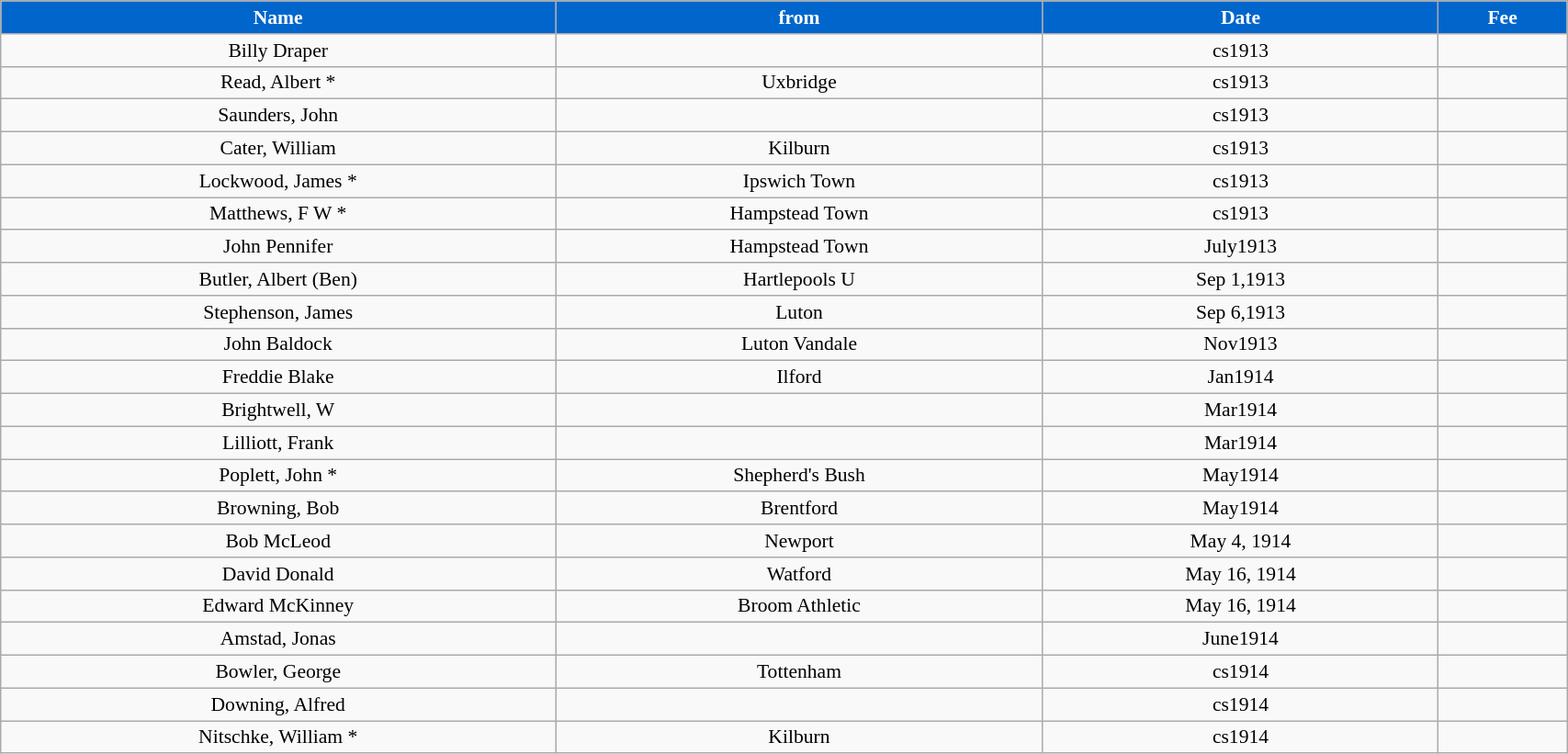<table class="wikitable" style="text-align:center; font-size:90%; width:90%;">
<tr>
<th style="background:#0066CC; color:#FFFFFF; text-align:center;"><strong>Name</strong></th>
<th style="background:#0066CC; color:#FFFFFF; text-align:center;">from</th>
<th style="background:#0066CC; color:#FFFFFF; text-align:center;">Date</th>
<th style="background:#0066CC; color:#FFFFFF; text-align:center;">Fee</th>
</tr>
<tr>
<td>Billy Draper</td>
<td></td>
<td>cs1913</td>
<td></td>
</tr>
<tr>
<td>Read, Albert *</td>
<td>Uxbridge</td>
<td>cs1913</td>
<td></td>
</tr>
<tr>
<td>Saunders, John</td>
<td></td>
<td>cs1913</td>
<td></td>
</tr>
<tr>
<td>Cater, William</td>
<td>Kilburn</td>
<td>cs1913</td>
<td></td>
</tr>
<tr>
<td>Lockwood, James *</td>
<td>Ipswich Town</td>
<td>cs1913</td>
<td></td>
</tr>
<tr>
<td>Matthews, F W *</td>
<td>Hampstead Town</td>
<td>cs1913</td>
<td></td>
</tr>
<tr>
<td>John Pennifer</td>
<td>Hampstead Town</td>
<td>July1913</td>
<td></td>
</tr>
<tr>
<td>Butler, Albert (Ben)</td>
<td>Hartlepools U</td>
<td>Sep 1,1913</td>
<td></td>
</tr>
<tr>
<td>Stephenson, James</td>
<td>Luton</td>
<td>Sep 6,1913</td>
<td></td>
</tr>
<tr>
<td>John Baldock</td>
<td>Luton Vandale</td>
<td>Nov1913</td>
<td></td>
</tr>
<tr>
<td>Freddie Blake</td>
<td>Ilford</td>
<td>Jan1914</td>
<td></td>
</tr>
<tr>
<td>Brightwell, W</td>
<td></td>
<td>Mar1914</td>
<td></td>
</tr>
<tr>
<td>Lilliott, Frank</td>
<td></td>
<td>Mar1914</td>
<td></td>
</tr>
<tr>
<td>Poplett, John *</td>
<td>Shepherd's Bush</td>
<td>May1914</td>
<td></td>
</tr>
<tr>
<td>Browning, Bob</td>
<td>Brentford</td>
<td>May1914</td>
<td></td>
</tr>
<tr>
<td>Bob McLeod</td>
<td>Newport</td>
<td>May 4, 1914</td>
<td></td>
</tr>
<tr>
<td>David Donald</td>
<td>Watford</td>
<td>May 16, 1914</td>
<td></td>
</tr>
<tr>
<td>Edward McKinney</td>
<td>Broom Athletic</td>
<td>May 16, 1914</td>
<td></td>
</tr>
<tr>
<td>Amstad, Jonas</td>
<td></td>
<td>June1914</td>
<td></td>
</tr>
<tr>
<td>Bowler, George</td>
<td>Tottenham</td>
<td>cs1914</td>
<td></td>
</tr>
<tr>
<td>Downing, Alfred</td>
<td></td>
<td>cs1914</td>
<td></td>
</tr>
<tr>
<td>Nitschke, William *</td>
<td>Kilburn</td>
<td>cs1914</td>
<td></td>
</tr>
</table>
